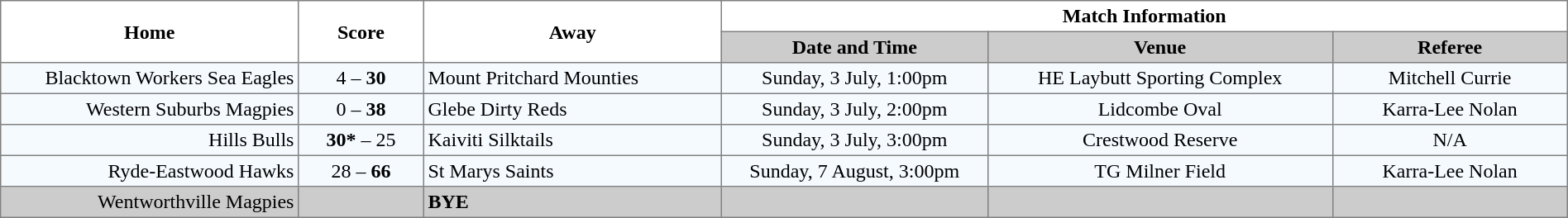<table border="1" cellpadding="3" cellspacing="0" width="100%" style="border-collapse:collapse;  text-align:center;">
<tr>
<th rowspan="2" width="19%">Home</th>
<th rowspan="2" width="8%">Score</th>
<th rowspan="2" width="19%">Away</th>
<th colspan="3">Match Information</th>
</tr>
<tr style="background:#CCCCCC">
<th width="17%">Date and Time</th>
<th width="22%">Venue</th>
<th width="50%">Referee</th>
</tr>
<tr style="text-align:center; background:#f5faff;">
<td align="right">Blacktown Workers Sea Eagles </td>
<td>4 – <strong>30</strong></td>
<td align="left"> Mount Pritchard Mounties</td>
<td>Sunday, 3 July, 1:00pm</td>
<td>HE Laybutt Sporting Complex</td>
<td>Mitchell Currie</td>
</tr>
<tr style="text-align:center; background:#f5faff;">
<td align="right">Western Suburbs Magpies </td>
<td>0 – <strong>38</strong></td>
<td align="left"> Glebe Dirty Reds</td>
<td>Sunday, 3 July, 2:00pm</td>
<td>Lidcombe Oval</td>
<td>Karra-Lee Nolan</td>
</tr>
<tr style="text-align:center; background:#f5faff;">
<td align="right">Hills Bulls </td>
<td><strong>30*</strong> – 25</td>
<td align="left"> Kaiviti Silktails</td>
<td>Sunday, 3 July, 3:00pm</td>
<td>Crestwood Reserve</td>
<td>N/A</td>
</tr>
<tr style="text-align:center; background:#f5faff;">
<td align="right">Ryde-Eastwood Hawks </td>
<td>28 – <strong>66</strong></td>
<td align="left"> St Marys Saints</td>
<td>Sunday, 7 August, 3:00pm</td>
<td>TG Milner Field</td>
<td>Karra-Lee Nolan</td>
</tr>
<tr style="text-align:center; background:#CCCCCC;">
<td align="right">Wentworthville Magpies </td>
<td></td>
<td align="left"><strong>BYE</strong></td>
<td></td>
<td></td>
<td></td>
</tr>
</table>
